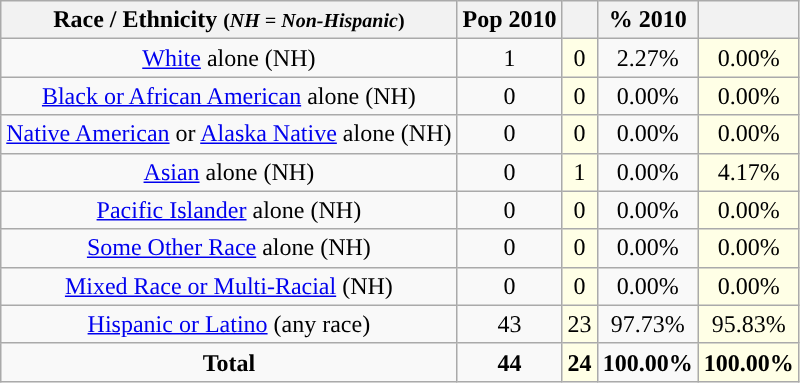<table class="wikitable" style="text-align:center;">
<tr>
<th>Race / Ethnicity <small>(<em>NH = Non-Hispanic</em>)</small></th>
<th>Pop 2010</th>
<th></th>
<th>% 2010</th>
<th></th>
</tr>
<tr>
<td><a href='#'>White</a> alone (NH)</td>
<td>1</td>
<td style='background: #ffffe6;'>0</td>
<td>2.27%</td>
<td style='background: #ffffe6;'>0.00%</td>
</tr>
<tr>
<td><a href='#'>Black or African American</a> alone (NH)</td>
<td>0</td>
<td style='background: #ffffe6;'>0</td>
<td>0.00%</td>
<td style='background: #ffffe6;'>0.00%</td>
</tr>
<tr>
<td><a href='#'>Native American</a> or <a href='#'>Alaska Native</a> alone (NH)</td>
<td>0</td>
<td style='background: #ffffe6;'>0</td>
<td>0.00%</td>
<td style='background: #ffffe6;'>0.00%</td>
</tr>
<tr>
<td><a href='#'>Asian</a> alone (NH)</td>
<td>0</td>
<td style='background: #ffffe6;'>1</td>
<td>0.00%</td>
<td style='background: #ffffe6;'>4.17%</td>
</tr>
<tr>
<td><a href='#'>Pacific Islander</a> alone (NH)</td>
<td>0</td>
<td style='background: #ffffe6;'>0</td>
<td>0.00%</td>
<td style='background: #ffffe6;'>0.00%</td>
</tr>
<tr>
<td><a href='#'>Some Other Race</a> alone (NH)</td>
<td>0</td>
<td style='background: #ffffe6;'>0</td>
<td>0.00%</td>
<td style='background: #ffffe6;'>0.00%</td>
</tr>
<tr>
<td><a href='#'>Mixed Race or Multi-Racial</a> (NH)</td>
<td>0</td>
<td style='background: #ffffe6;'>0</td>
<td>0.00%</td>
<td style='background: #ffffe6;'>0.00%</td>
</tr>
<tr>
<td><a href='#'>Hispanic or Latino</a> (any race)</td>
<td>43</td>
<td style='background: #ffffe6;'>23</td>
<td>97.73%</td>
<td style='background: #ffffe6;'>95.83%</td>
</tr>
<tr>
<td><strong>Total</strong></td>
<td><strong>44</strong></td>
<td style='background: #ffffe6;'><strong>24</strong></td>
<td><strong>100.00%</strong></td>
<td style='background: #ffffe6;'><strong>100.00%</strong></td>
</tr>
</table>
